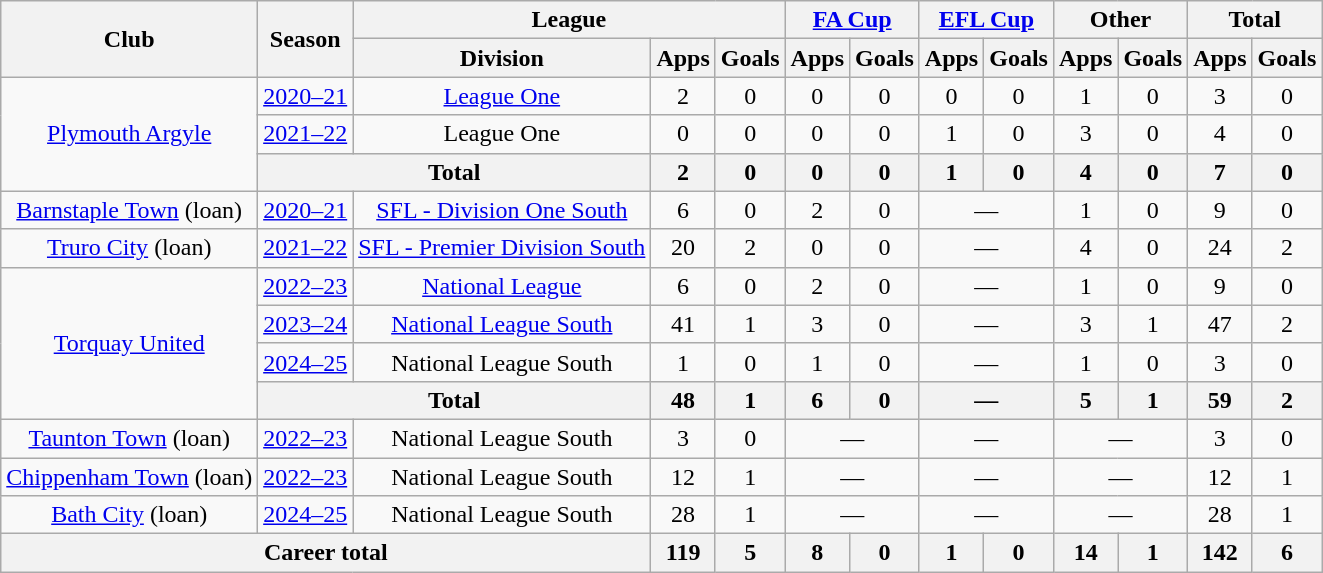<table class="wikitable" style="text-align:center">
<tr>
<th rowspan="2">Club</th>
<th rowspan="2">Season</th>
<th colspan="3">League</th>
<th colspan="2"><a href='#'>FA Cup</a></th>
<th colspan="2"><a href='#'>EFL Cup</a></th>
<th colspan="2">Other</th>
<th colspan="2">Total</th>
</tr>
<tr>
<th>Division</th>
<th>Apps</th>
<th>Goals</th>
<th>Apps</th>
<th>Goals</th>
<th>Apps</th>
<th>Goals</th>
<th>Apps</th>
<th>Goals</th>
<th>Apps</th>
<th>Goals</th>
</tr>
<tr>
<td rowspan="3"><a href='#'>Plymouth Argyle</a></td>
<td><a href='#'>2020–21</a></td>
<td><a href='#'>League One</a></td>
<td>2</td>
<td>0</td>
<td>0</td>
<td>0</td>
<td>0</td>
<td>0</td>
<td>1</td>
<td>0</td>
<td>3</td>
<td>0</td>
</tr>
<tr>
<td><a href='#'>2021–22</a></td>
<td>League One</td>
<td>0</td>
<td>0</td>
<td>0</td>
<td>0</td>
<td>1</td>
<td>0</td>
<td>3</td>
<td>0</td>
<td>4</td>
<td>0</td>
</tr>
<tr>
<th colspan="2">Total</th>
<th>2</th>
<th>0</th>
<th>0</th>
<th>0</th>
<th>1</th>
<th>0</th>
<th>4</th>
<th>0</th>
<th>7</th>
<th>0</th>
</tr>
<tr>
<td><a href='#'>Barnstaple Town</a> (loan)</td>
<td><a href='#'>2020–21</a></td>
<td><a href='#'>SFL - Division One South</a></td>
<td>6</td>
<td>0</td>
<td>2</td>
<td>0</td>
<td colspan="2">—</td>
<td>1</td>
<td>0</td>
<td>9</td>
<td>0</td>
</tr>
<tr>
<td><a href='#'>Truro City</a> (loan)</td>
<td><a href='#'>2021–22</a></td>
<td><a href='#'>SFL - Premier Division South</a></td>
<td>20</td>
<td>2</td>
<td>0</td>
<td>0</td>
<td colspan="2">—</td>
<td>4</td>
<td>0</td>
<td>24</td>
<td>2</td>
</tr>
<tr>
<td rowspan="4"><a href='#'>Torquay United</a></td>
<td><a href='#'>2022–23</a></td>
<td><a href='#'>National League</a></td>
<td>6</td>
<td>0</td>
<td>2</td>
<td>0</td>
<td colspan="2">—</td>
<td>1</td>
<td>0</td>
<td>9</td>
<td>0</td>
</tr>
<tr>
<td><a href='#'>2023–24</a></td>
<td><a href='#'>National League South</a></td>
<td>41</td>
<td>1</td>
<td>3</td>
<td>0</td>
<td colspan="2">—</td>
<td>3</td>
<td>1</td>
<td>47</td>
<td>2</td>
</tr>
<tr>
<td><a href='#'>2024–25</a></td>
<td>National League South</td>
<td>1</td>
<td>0</td>
<td>1</td>
<td>0</td>
<td colspan="2">—</td>
<td>1</td>
<td>0</td>
<td>3</td>
<td>0</td>
</tr>
<tr>
<th colspan="2">Total</th>
<th>48</th>
<th>1</th>
<th>6</th>
<th>0</th>
<th colspan="2">—</th>
<th>5</th>
<th>1</th>
<th>59</th>
<th>2</th>
</tr>
<tr>
<td><a href='#'>Taunton Town</a> (loan)</td>
<td><a href='#'>2022–23</a></td>
<td>National League South</td>
<td>3</td>
<td>0</td>
<td colspan="2">—</td>
<td colspan="2">—</td>
<td colspan="2">—</td>
<td>3</td>
<td>0</td>
</tr>
<tr>
<td><a href='#'>Chippenham Town</a> (loan)</td>
<td><a href='#'>2022–23</a></td>
<td>National League South</td>
<td>12</td>
<td>1</td>
<td colspan="2">—</td>
<td colspan="2">—</td>
<td colspan="2">—</td>
<td>12</td>
<td>1</td>
</tr>
<tr>
<td><a href='#'>Bath City</a> (loan)</td>
<td><a href='#'>2024–25</a></td>
<td>National League South</td>
<td>28</td>
<td>1</td>
<td colspan="2">—</td>
<td colspan="2">—</td>
<td colspan="2">—</td>
<td>28</td>
<td>1</td>
</tr>
<tr>
<th colspan="3">Career total</th>
<th>119</th>
<th>5</th>
<th>8</th>
<th>0</th>
<th>1</th>
<th>0</th>
<th>14</th>
<th>1</th>
<th>142</th>
<th>6</th>
</tr>
</table>
